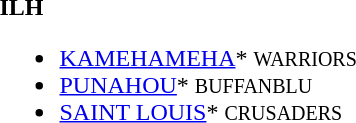<table>
<tr>
<td><strong>ILH</strong><br><ul><li><a href='#'>KAMEHAMEHA</a>* <small>WARRIORS</small></li><li><a href='#'>PUNAHOU</a>* <small>BUFFANBLU</small></li><li><a href='#'>SAINT LOUIS</a>* <small>CRUSADERS</small></li></ul></td>
</tr>
</table>
